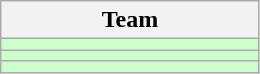<table class="wikitable" style="text-align: center;">
<tr>
<th style="width:165px;">Team</th>
</tr>
<tr style="background:#cfc;">
<td style="text-align:left;"></td>
</tr>
<tr style="background:#cfc;">
<td style="text-align:left;"></td>
</tr>
<tr style="background:#cfc;">
<td style="text-align:left;"></td>
</tr>
</table>
